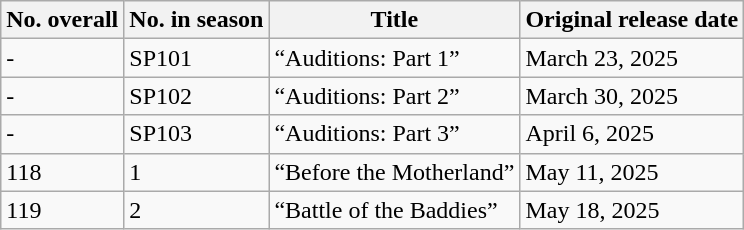<table class="wikitable">
<tr>
<th>No. overall</th>
<th>No. in season</th>
<th>Title</th>
<th>Original release date</th>
</tr>
<tr>
<td>-</td>
<td>SP101</td>
<td>“Auditions: Part 1”</td>
<td>March 23, 2025</td>
</tr>
<tr>
<td>-</td>
<td>SP102</td>
<td>“Auditions: Part 2”</td>
<td>March 30, 2025</td>
</tr>
<tr>
<td>-</td>
<td>SP103</td>
<td>“Auditions: Part 3”</td>
<td>April 6, 2025</td>
</tr>
<tr>
<td>118</td>
<td>1</td>
<td>“Before the Motherland”</td>
<td>May 11, 2025</td>
</tr>
<tr>
<td>119</td>
<td>2</td>
<td>“Battle of the Baddies”</td>
<td>May 18, 2025</td>
</tr>
</table>
